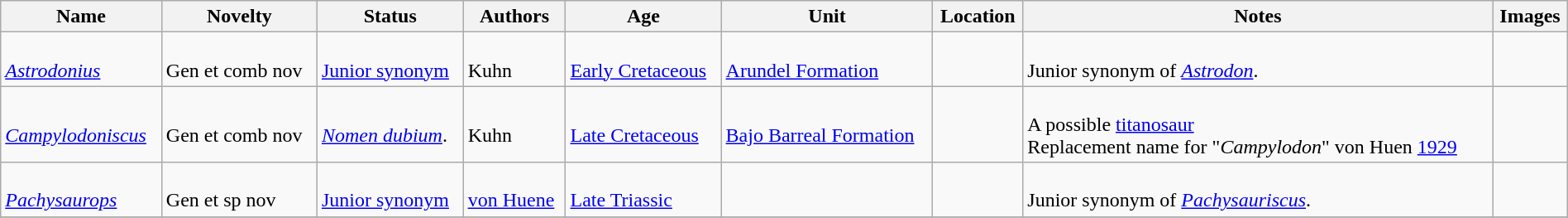<table class="wikitable sortable" align="center" width="100%">
<tr>
<th>Name</th>
<th>Novelty</th>
<th>Status</th>
<th>Authors</th>
<th>Age</th>
<th>Unit</th>
<th>Location</th>
<th>Notes</th>
<th>Images</th>
</tr>
<tr>
<td><br><em><a href='#'>Astrodonius</a></em></td>
<td><br>Gen et comb nov</td>
<td><br><a href='#'>Junior synonym</a></td>
<td><br>Kuhn</td>
<td><br><a href='#'>Early Cretaceous</a></td>
<td><br><a href='#'>Arundel Formation</a></td>
<td><br><br></td>
<td><br>Junior synonym of <em><a href='#'>Astrodon</a></em>.</td>
<td><br></td>
</tr>
<tr>
<td><br><em><a href='#'>Campylodoniscus</a></em></td>
<td><br>Gen et comb nov</td>
<td><br><em><a href='#'>Nomen dubium</a></em>.</td>
<td><br>Kuhn</td>
<td><br><a href='#'>Late Cretaceous</a></td>
<td><br><a href='#'>Bajo Barreal Formation</a></td>
<td><br></td>
<td><br>A possible <a href='#'>titanosaur</a><br> Replacement name for "<em>Campylodon</em>" von Huen <a href='#'>1929</a></td>
<td><br></td>
</tr>
<tr>
<td><br><em><a href='#'>Pachysaurops</a></em></td>
<td><br>Gen et sp nov</td>
<td><br><a href='#'>Junior synonym</a></td>
<td><br><a href='#'>von Huene</a></td>
<td><br><a href='#'>Late Triassic</a></td>
<td></td>
<td><br></td>
<td><br>Junior synonym of <em><a href='#'>Pachysauriscus</a></em>.</td>
<td></td>
</tr>
<tr>
</tr>
</table>
